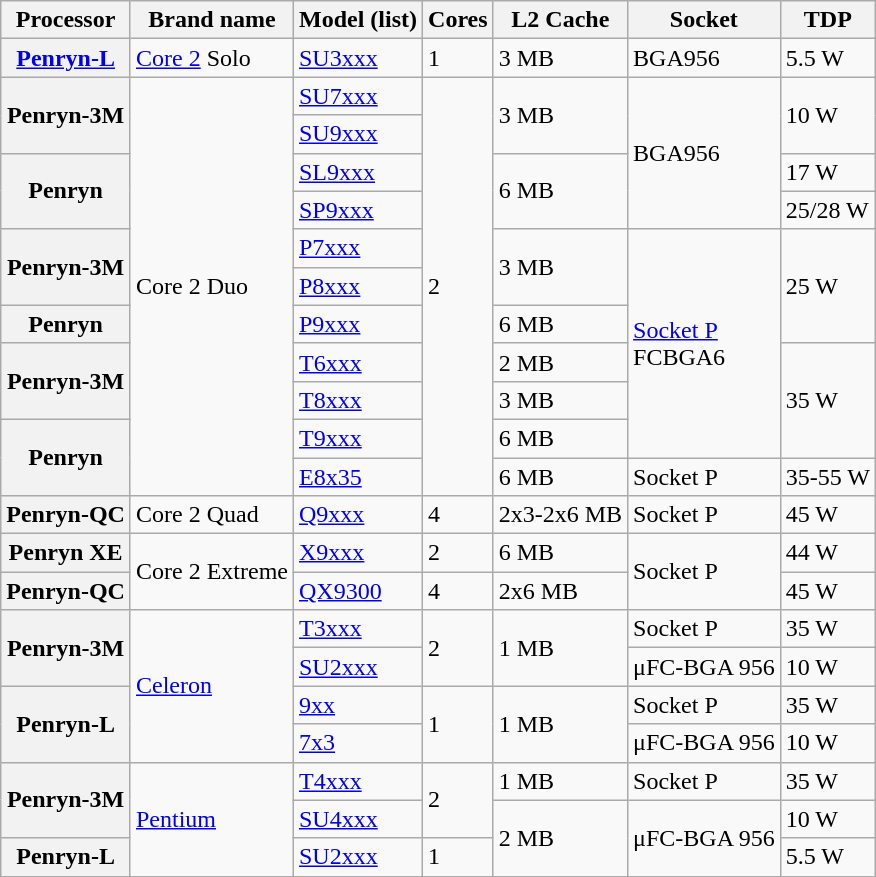<table class="wikitable">
<tr>
<th>Processor</th>
<th>Brand name</th>
<th>Model (list)</th>
<th>Cores</th>
<th>L2 Cache</th>
<th>Socket</th>
<th>TDP</th>
</tr>
<tr>
<th><a href='#'>Penryn-L</a></th>
<td><a href='#'>Core 2</a> Solo</td>
<td><a href='#'>SU3xxx</a></td>
<td>1</td>
<td>3 MB</td>
<td>BGA956</td>
<td>5.5 W</td>
</tr>
<tr>
<th rowspan=2>Penryn-3M</th>
<td rowspan=11>Core 2 Duo</td>
<td><a href='#'>SU7xxx</a></td>
<td rowspan=11>2</td>
<td rowspan=2>3 MB</td>
<td rowspan=4>BGA956</td>
<td rowspan=2>10 W</td>
</tr>
<tr>
<td><a href='#'>SU9xxx</a></td>
</tr>
<tr>
<th rowspan=2>Penryn</th>
<td><a href='#'>SL9xxx</a></td>
<td rowspan=2>6 MB</td>
<td>17 W</td>
</tr>
<tr>
<td><a href='#'>SP9xxx</a></td>
<td>25/28 W</td>
</tr>
<tr>
<th rowspan=2>Penryn-3M</th>
<td><a href='#'>P7xxx</a></td>
<td rowspan=2>3 MB</td>
<td rowspan="6"><a href='#'>Socket P</a><br>FCBGA6</td>
<td rowspan=3>25 W</td>
</tr>
<tr>
<td><a href='#'>P8xxx</a></td>
</tr>
<tr>
<th>Penryn</th>
<td><a href='#'>P9xxx</a></td>
<td>6 MB</td>
</tr>
<tr>
<th rowspan=2>Penryn-3M</th>
<td><a href='#'>T6xxx</a></td>
<td>2 MB</td>
<td rowspan="3">35 W</td>
</tr>
<tr>
<td><a href='#'>T8xxx</a></td>
<td>3 MB</td>
</tr>
<tr>
<th rowspan=2>Penryn</th>
<td><a href='#'>T9xxx</a></td>
<td>6 MB</td>
</tr>
<tr>
<td><a href='#'>E8x35</a></td>
<td>6 MB</td>
<td>Socket P</td>
<td>35-55 W</td>
</tr>
<tr>
<th>Penryn-QC</th>
<td>Core 2 Quad</td>
<td><a href='#'>Q9xxx</a></td>
<td>4</td>
<td>2x3-2x6 MB</td>
<td>Socket P</td>
<td>45 W</td>
</tr>
<tr>
<th>Penryn XE</th>
<td rowspan=2>Core 2 Extreme</td>
<td><a href='#'>X9xxx</a></td>
<td>2</td>
<td>6 MB</td>
<td rowspan="2">Socket P</td>
<td>44 W</td>
</tr>
<tr>
<th>Penryn-QC</th>
<td><a href='#'>QX9300</a></td>
<td>4</td>
<td>2x6 MB</td>
<td>45 W</td>
</tr>
<tr>
<th rowspan=2>Penryn-3M</th>
<td rowspan=4><a href='#'>Celeron</a></td>
<td><a href='#'>T3xxx</a></td>
<td rowspan=2>2</td>
<td rowspan=2>1 MB</td>
<td>Socket P</td>
<td>35 W</td>
</tr>
<tr>
<td><a href='#'>SU2xxx</a></td>
<td>μFC-BGA 956</td>
<td>10 W</td>
</tr>
<tr>
<th rowspan=2>Penryn-L</th>
<td><a href='#'>9xx</a></td>
<td rowspan=2>1</td>
<td rowspan=2>1 MB</td>
<td>Socket P</td>
<td>35 W</td>
</tr>
<tr>
<td><a href='#'>7x3</a></td>
<td>μFC-BGA 956</td>
<td>10 W</td>
</tr>
<tr>
<th rowspan=2>Penryn-3M</th>
<td rowspan=3><a href='#'>Pentium</a></td>
<td><a href='#'>T4xxx</a></td>
<td rowspan=2>2</td>
<td>1 MB</td>
<td>Socket P</td>
<td>35 W</td>
</tr>
<tr>
<td><a href='#'>SU4xxx</a></td>
<td rowspan=2>2 MB</td>
<td rowspan="2">μFC-BGA 956</td>
<td>10 W</td>
</tr>
<tr>
<th>Penryn-L</th>
<td><a href='#'>SU2xxx</a></td>
<td>1</td>
<td>5.5 W</td>
</tr>
</table>
